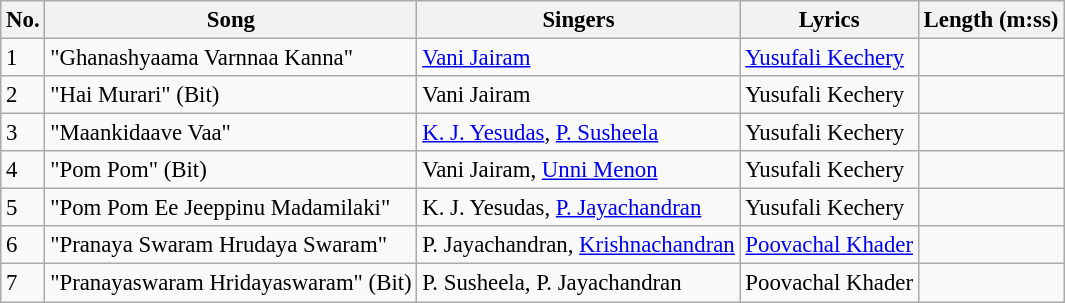<table class="wikitable" style="font-size:95%;">
<tr>
<th>No.</th>
<th>Song</th>
<th>Singers</th>
<th>Lyrics</th>
<th>Length (m:ss)</th>
</tr>
<tr>
<td>1</td>
<td>"Ghanashyaama Varnnaa Kanna"</td>
<td><a href='#'>Vani Jairam</a></td>
<td><a href='#'>Yusufali Kechery</a></td>
<td></td>
</tr>
<tr>
<td>2</td>
<td>"Hai Murari" (Bit)</td>
<td>Vani Jairam</td>
<td>Yusufali Kechery</td>
<td></td>
</tr>
<tr>
<td>3</td>
<td>"Maankidaave Vaa"</td>
<td><a href='#'>K. J. Yesudas</a>, <a href='#'>P. Susheela</a></td>
<td>Yusufali Kechery</td>
<td></td>
</tr>
<tr>
<td>4</td>
<td>"Pom Pom" (Bit)</td>
<td>Vani Jairam, <a href='#'>Unni Menon</a></td>
<td>Yusufali Kechery</td>
<td></td>
</tr>
<tr>
<td>5</td>
<td>"Pom Pom Ee Jeeppinu Madamilaki"</td>
<td>K. J. Yesudas, <a href='#'>P. Jayachandran</a></td>
<td>Yusufali Kechery</td>
<td></td>
</tr>
<tr>
<td>6</td>
<td>"Pranaya Swaram Hrudaya Swaram"</td>
<td>P. Jayachandran, <a href='#'>Krishnachandran</a></td>
<td><a href='#'>Poovachal Khader</a></td>
<td></td>
</tr>
<tr>
<td>7</td>
<td>"Pranayaswaram Hridayaswaram" (Bit)</td>
<td>P. Susheela, P. Jayachandran</td>
<td>Poovachal Khader</td>
<td></td>
</tr>
</table>
